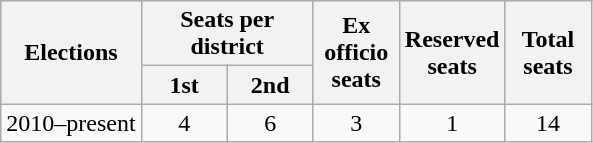<table class="wikitable">
<tr>
<th rowspan="2">Elections</th>
<th colspan="2">Seats per district</th>
<th rowspan="2" width="50px">Ex officio seats</th>
<th rowspan="2" width="50px">Reserved seats</th>
<th rowspan="2" width="50px">Total seats</th>
</tr>
<tr>
<th width="50px">1st</th>
<th width="50px">2nd</th>
</tr>
<tr align="center">
<td>2010–present</td>
<td>4</td>
<td>6</td>
<td>3</td>
<td>1</td>
<td>14</td>
</tr>
</table>
